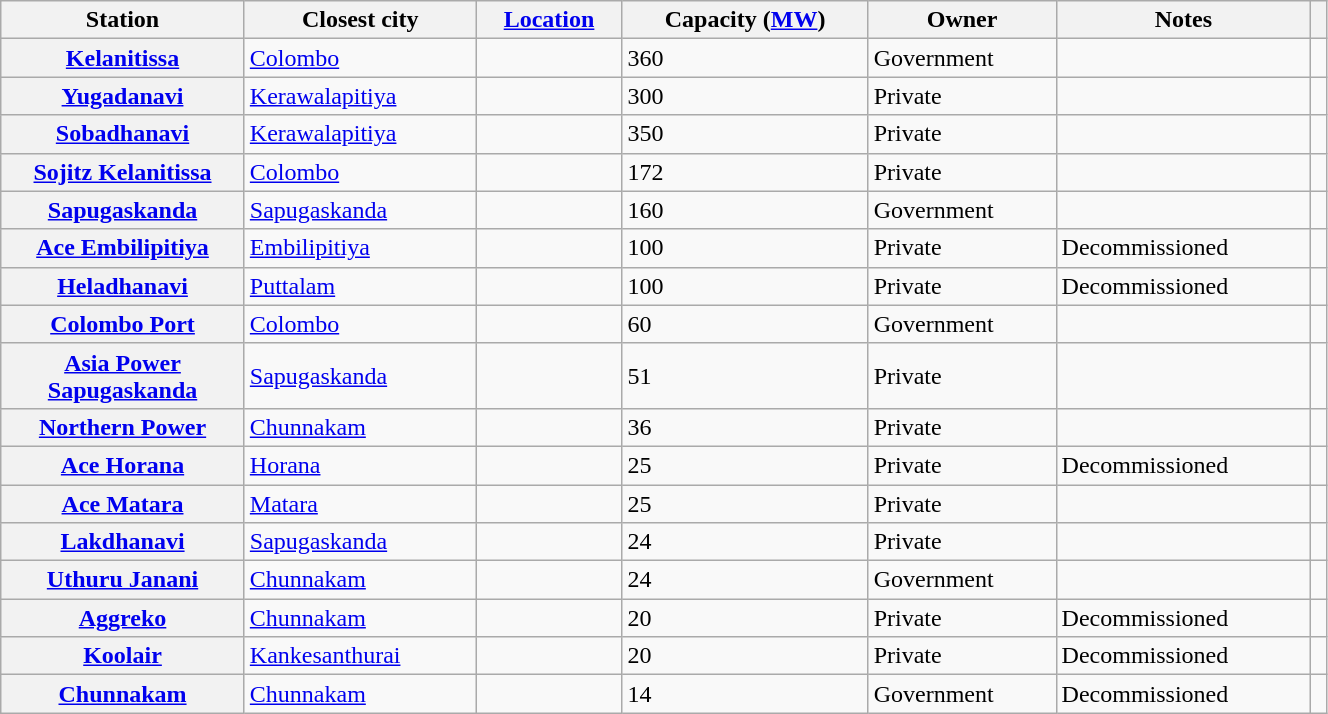<table class="wikitable plainrowheaders sortable" style="width:885px">
<tr>
<th scope="col" style="width:155px;">Station</th>
<th scope="col">Closest city</th>
<th scope="col" class="unsortable"><a href='#'>Location</a></th>
<th scope="col">Capacity (<a href='#'>MW</a>)</th>
<th scope="col">Owner</th>
<th scope="col">Notes</th>
<th scope="col" class="unsortable"></th>
</tr>
<tr>
<th scope="row"><a href='#'>Kelanitissa</a></th>
<td><a href='#'>Colombo</a></td>
<td></td>
<td>360</td>
<td>Government</td>
<td> </td>
<td></td>
</tr>
<tr>
<th scope="row"><a href='#'>Yugadanavi</a></th>
<td><a href='#'>Kerawalapitiya</a></td>
<td></td>
<td>300</td>
<td>Private</td>
<td> </td>
<td></td>
</tr>
<tr>
<th scope="row"><a href='#'>Sobadhanavi</a></th>
<td><a href='#'>Kerawalapitiya</a></td>
<td></td>
<td>350</td>
<td>Private</td>
<td> </td>
<td></td>
</tr>
<tr>
<th scope="row"><a href='#'>Sojitz Kelanitissa</a></th>
<td><a href='#'>Colombo</a></td>
<td></td>
<td>172</td>
<td>Private</td>
<td> </td>
<td></td>
</tr>
<tr>
<th scope="row"><a href='#'>Sapugaskanda</a></th>
<td><a href='#'>Sapugaskanda</a></td>
<td></td>
<td>160</td>
<td>Government</td>
<td> </td>
<td></td>
</tr>
<tr>
<th scope="row"><a href='#'>Ace Embilipitiya</a></th>
<td><a href='#'>Embilipitiya</a></td>
<td></td>
<td>100</td>
<td>Private</td>
<td>Decommissioned</td>
<td></td>
</tr>
<tr>
<th scope="row"><a href='#'>Heladhanavi</a></th>
<td><a href='#'>Puttalam</a></td>
<td></td>
<td>100</td>
<td>Private</td>
<td>Decommissioned</td>
<td></td>
</tr>
<tr>
<th scope="row"><a href='#'>Colombo Port</a></th>
<td><a href='#'>Colombo</a></td>
<td></td>
<td>60</td>
<td>Government</td>
<td> </td>
<td></td>
</tr>
<tr>
<th scope="row"><a href='#'>Asia Power Sapugaskanda</a></th>
<td><a href='#'>Sapugaskanda</a></td>
<td></td>
<td>51</td>
<td>Private</td>
<td> </td>
<td></td>
</tr>
<tr>
<th scope="row"><a href='#'>Northern Power</a></th>
<td><a href='#'>Chunnakam</a></td>
<td></td>
<td>36</td>
<td>Private</td>
<td> </td>
<td></td>
</tr>
<tr>
<th scope="row"><a href='#'>Ace Horana</a></th>
<td><a href='#'>Horana</a></td>
<td></td>
<td>25</td>
<td>Private</td>
<td>Decommissioned</td>
<td></td>
</tr>
<tr>
<th scope="row"><a href='#'>Ace Matara</a></th>
<td><a href='#'>Matara</a></td>
<td></td>
<td>25</td>
<td>Private</td>
<td> </td>
<td></td>
</tr>
<tr>
<th scope="row"><a href='#'>Lakdhanavi</a></th>
<td><a href='#'>Sapugaskanda</a></td>
<td></td>
<td>24</td>
<td>Private</td>
<td> </td>
<td></td>
</tr>
<tr>
<th scope="row"><a href='#'>Uthuru Janani</a></th>
<td><a href='#'>Chunnakam</a></td>
<td></td>
<td>24</td>
<td>Government</td>
<td> </td>
<td></td>
</tr>
<tr>
<th scope="row"><a href='#'>Aggreko</a></th>
<td><a href='#'>Chunnakam</a></td>
<td></td>
<td>20</td>
<td>Private</td>
<td>Decommissioned</td>
<td></td>
</tr>
<tr>
<th scope="row"><a href='#'>Koolair</a></th>
<td><a href='#'>Kankesanthurai</a></td>
<td></td>
<td>20</td>
<td>Private</td>
<td>Decommissioned</td>
<td></td>
</tr>
<tr>
<th scope="row"><a href='#'>Chunnakam</a></th>
<td><a href='#'>Chunnakam</a></td>
<td></td>
<td>14</td>
<td>Government</td>
<td>Decommissioned</td>
<td></td>
</tr>
</table>
